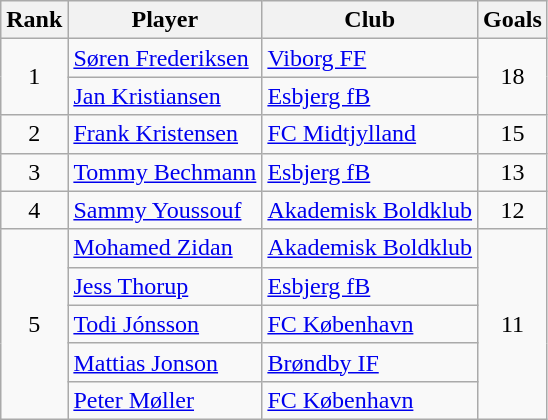<table class="wikitable" style="text-align: center;">
<tr>
<th>Rank</th>
<th>Player</th>
<th>Club</th>
<th>Goals</th>
</tr>
<tr>
<td rowspan="2">1</td>
<td align="left"> <a href='#'>Søren Frederiksen</a></td>
<td align="left"><a href='#'>Viborg FF</a></td>
<td rowspan="2">18</td>
</tr>
<tr>
<td align="left"> <a href='#'>Jan Kristiansen</a></td>
<td align="left"><a href='#'>Esbjerg fB</a></td>
</tr>
<tr>
<td>2</td>
<td align="left"> <a href='#'>Frank Kristensen</a></td>
<td align="left"><a href='#'>FC Midtjylland</a></td>
<td>15</td>
</tr>
<tr>
<td>3</td>
<td align="left"> <a href='#'>Tommy Bechmann</a></td>
<td align="left"><a href='#'>Esbjerg fB</a></td>
<td>13</td>
</tr>
<tr>
<td>4</td>
<td align="left"> <a href='#'>Sammy Youssouf</a></td>
<td align="left"><a href='#'>Akademisk Boldklub</a></td>
<td>12</td>
</tr>
<tr>
<td rowspan="5">5</td>
<td align="left"> <a href='#'>Mohamed Zidan</a></td>
<td align="left"><a href='#'>Akademisk Boldklub</a></td>
<td rowspan="5">11</td>
</tr>
<tr>
<td align="left"> <a href='#'>Jess Thorup</a></td>
<td align="left"><a href='#'>Esbjerg fB</a></td>
</tr>
<tr>
<td align="left"> <a href='#'>Todi Jónsson</a></td>
<td align="left"><a href='#'>FC København</a></td>
</tr>
<tr>
<td align="left"> <a href='#'>Mattias Jonson</a></td>
<td align="left"><a href='#'>Brøndby IF</a></td>
</tr>
<tr>
<td align="left"> <a href='#'>Peter Møller</a></td>
<td align="left"><a href='#'>FC København</a></td>
</tr>
</table>
